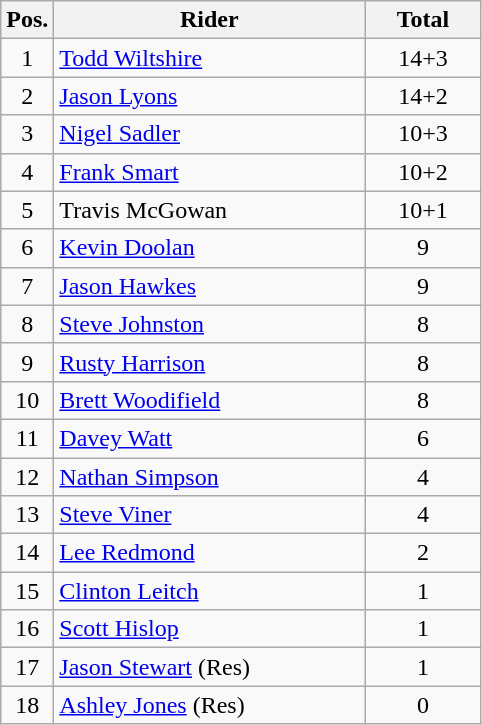<table class=wikitable>
<tr>
<th width=25px>Pos.</th>
<th width=200px>Rider</th>
<th width=70px>Total</th>
</tr>
<tr align=center >
<td>1</td>
<td align=left> <a href='#'>Todd Wiltshire</a></td>
<td>14+3</td>
</tr>
<tr align=center >
<td>2</td>
<td align=left> <a href='#'>Jason Lyons</a></td>
<td>14+2</td>
</tr>
<tr align=center >
<td>3</td>
<td align=left> <a href='#'>Nigel Sadler</a></td>
<td>10+3</td>
</tr>
<tr align=center >
<td>4</td>
<td align=left> <a href='#'>Frank Smart</a></td>
<td>10+2</td>
</tr>
<tr align=center>
<td>5</td>
<td align=left> Travis McGowan</td>
<td>10+1</td>
</tr>
<tr align=center>
<td>6</td>
<td align=left> <a href='#'>Kevin Doolan</a></td>
<td>9</td>
</tr>
<tr align=center>
<td>7</td>
<td align=left> <a href='#'>Jason Hawkes</a></td>
<td>9</td>
</tr>
<tr align=center>
<td>8</td>
<td align=left> <a href='#'>Steve Johnston</a></td>
<td>8</td>
</tr>
<tr align=center>
<td>9</td>
<td align=left> <a href='#'>Rusty Harrison</a></td>
<td>8</td>
</tr>
<tr align=center>
<td>10</td>
<td align=left> <a href='#'>Brett Woodifield</a></td>
<td>8</td>
</tr>
<tr align=center>
<td>11</td>
<td align=left> <a href='#'>Davey Watt</a></td>
<td>6</td>
</tr>
<tr align=center>
<td>12</td>
<td align=left> <a href='#'>Nathan Simpson</a></td>
<td>4</td>
</tr>
<tr align=center>
<td>13</td>
<td align=left> <a href='#'>Steve Viner</a></td>
<td>4</td>
</tr>
<tr align=center>
<td>14</td>
<td align=left> <a href='#'>Lee Redmond</a></td>
<td>2</td>
</tr>
<tr align=center>
<td>15</td>
<td align=left> <a href='#'>Clinton Leitch</a></td>
<td>1</td>
</tr>
<tr align=center>
<td>16</td>
<td align=left> <a href='#'>Scott Hislop</a></td>
<td>1</td>
</tr>
<tr align=center>
<td>17</td>
<td align=left> <a href='#'>Jason Stewart</a> (Res)</td>
<td>1</td>
</tr>
<tr align=center>
<td>18</td>
<td align=left> <a href='#'>Ashley Jones</a> (Res)</td>
<td>0</td>
</tr>
</table>
